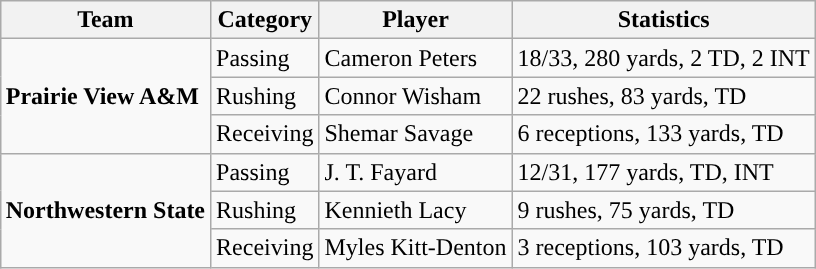<table class="wikitable" style="float: right;">
<tr>
<th>Team</th>
<th>Category</th>
<th>Player</th>
<th>Statistics</th>
</tr>
<tr>
<td rowspan=3><strong>Prairie View A&M</strong></td>
<td>Passing</td>
<td>Cameron Peters</td>
<td>18/33, 280 yards, 2 TD, 2 INT</td>
</tr>
<tr>
<td>Rushing</td>
<td>Connor Wisham</td>
<td>22 rushes, 83 yards, TD</td>
</tr>
<tr>
<td>Receiving</td>
<td>Shemar Savage</td>
<td>6 receptions, 133 yards, TD</td>
</tr>
<tr>
<td rowspan=3><strong>Northwestern State</strong></td>
<td>Passing</td>
<td>J. T. Fayard</td>
<td>12/31, 177 yards, TD, INT</td>
</tr>
<tr>
<td>Rushing</td>
<td>Kennieth Lacy</td>
<td>9 rushes, 75 yards, TD</td>
</tr>
<tr>
<td>Receiving</td>
<td>Myles Kitt-Denton</td>
<td>3 receptions, 103 yards, TD</td>
</tr>
</table>
